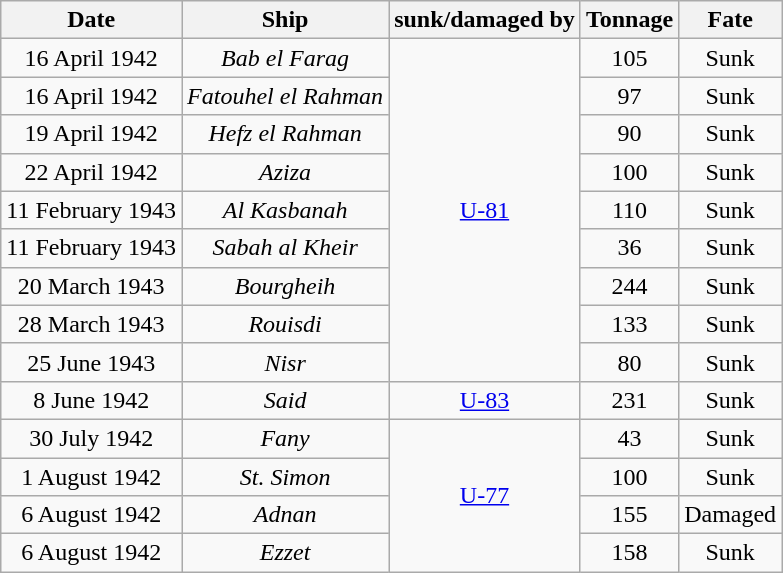<table class="wikitable sortable" style="text-align: center;">
<tr>
<th>Date</th>
<th>Ship</th>
<th>sunk/damaged by</th>
<th>Tonnage</th>
<th>Fate</th>
</tr>
<tr>
<td>16 April 1942</td>
<td><em>Bab el Farag</em></td>
<td rowspan="9"><a href='#'>U-81</a></td>
<td>105</td>
<td>Sunk</td>
</tr>
<tr>
<td>16 April 1942</td>
<td><em>Fatouhel el Rahman</em></td>
<td>97</td>
<td>Sunk</td>
</tr>
<tr>
<td>19 April 1942</td>
<td><em>Hefz el Rahman</em></td>
<td>90</td>
<td>Sunk</td>
</tr>
<tr>
<td>22 April 1942</td>
<td><em>Aziza</em></td>
<td>100</td>
<td>Sunk</td>
</tr>
<tr>
<td>11 February 1943</td>
<td><em>Al Kasbanah</em></td>
<td>110</td>
<td>Sunk</td>
</tr>
<tr>
<td>11 February 1943</td>
<td><em>Sabah al Kheir</em></td>
<td>36</td>
<td>Sunk</td>
</tr>
<tr>
<td>20 March 1943</td>
<td><em>Bourgheih</em></td>
<td>244</td>
<td>Sunk</td>
</tr>
<tr>
<td>28 March 1943</td>
<td><em>Rouisdi</em></td>
<td>133</td>
<td>Sunk</td>
</tr>
<tr>
<td>25 June 1943</td>
<td><em>Nisr</em></td>
<td>80</td>
<td>Sunk</td>
</tr>
<tr>
<td>8 June 1942</td>
<td><em>Said</em></td>
<td><a href='#'>U-83</a></td>
<td>231</td>
<td>Sunk</td>
</tr>
<tr>
<td>30 July 1942</td>
<td><em>Fany</em></td>
<td rowspan="4"><a href='#'>U-77</a></td>
<td>43</td>
<td>Sunk</td>
</tr>
<tr>
<td>1 August 1942</td>
<td><em>St. Simon</em></td>
<td>100</td>
<td>Sunk</td>
</tr>
<tr>
<td>6 August 1942</td>
<td><em>Adnan</em></td>
<td>155</td>
<td>Damaged</td>
</tr>
<tr>
<td>6 August 1942</td>
<td><em>Ezzet</em></td>
<td>158</td>
<td>Sunk</td>
</tr>
</table>
